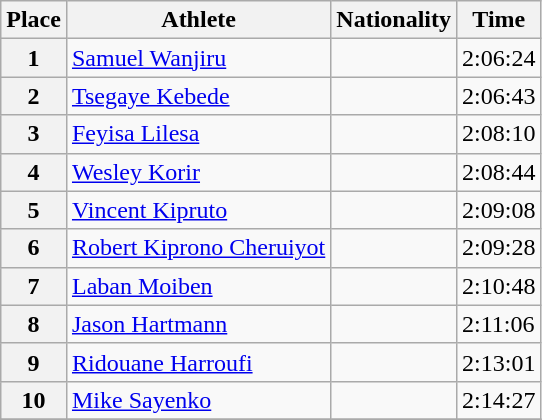<table class="wikitable sortable">
<tr>
<th>Place</th>
<th>Athlete</th>
<th>Nationality</th>
<th>Time</th>
</tr>
<tr>
<th>1</th>
<td><a href='#'>Samuel Wanjiru</a></td>
<td></td>
<td>2:06:24</td>
</tr>
<tr>
<th>2</th>
<td><a href='#'>Tsegaye Kebede</a></td>
<td></td>
<td>2:06:43</td>
</tr>
<tr>
<th>3</th>
<td><a href='#'>Feyisa Lilesa</a></td>
<td></td>
<td>2:08:10</td>
</tr>
<tr>
<th>4</th>
<td><a href='#'>Wesley Korir</a></td>
<td></td>
<td>2:08:44</td>
</tr>
<tr>
<th>5</th>
<td><a href='#'>Vincent Kipruto</a></td>
<td></td>
<td>2:09:08</td>
</tr>
<tr>
<th>6</th>
<td><a href='#'>Robert Kiprono Cheruiyot</a></td>
<td></td>
<td>2:09:28</td>
</tr>
<tr>
<th>7</th>
<td><a href='#'>Laban Moiben</a></td>
<td></td>
<td>2:10:48</td>
</tr>
<tr>
<th>8</th>
<td><a href='#'>Jason Hartmann</a></td>
<td></td>
<td>2:11:06</td>
</tr>
<tr>
<th>9</th>
<td><a href='#'>Ridouane Harroufi</a></td>
<td></td>
<td>2:13:01</td>
</tr>
<tr>
<th>10</th>
<td><a href='#'>Mike Sayenko</a></td>
<td></td>
<td>2:14:27</td>
</tr>
<tr>
</tr>
</table>
